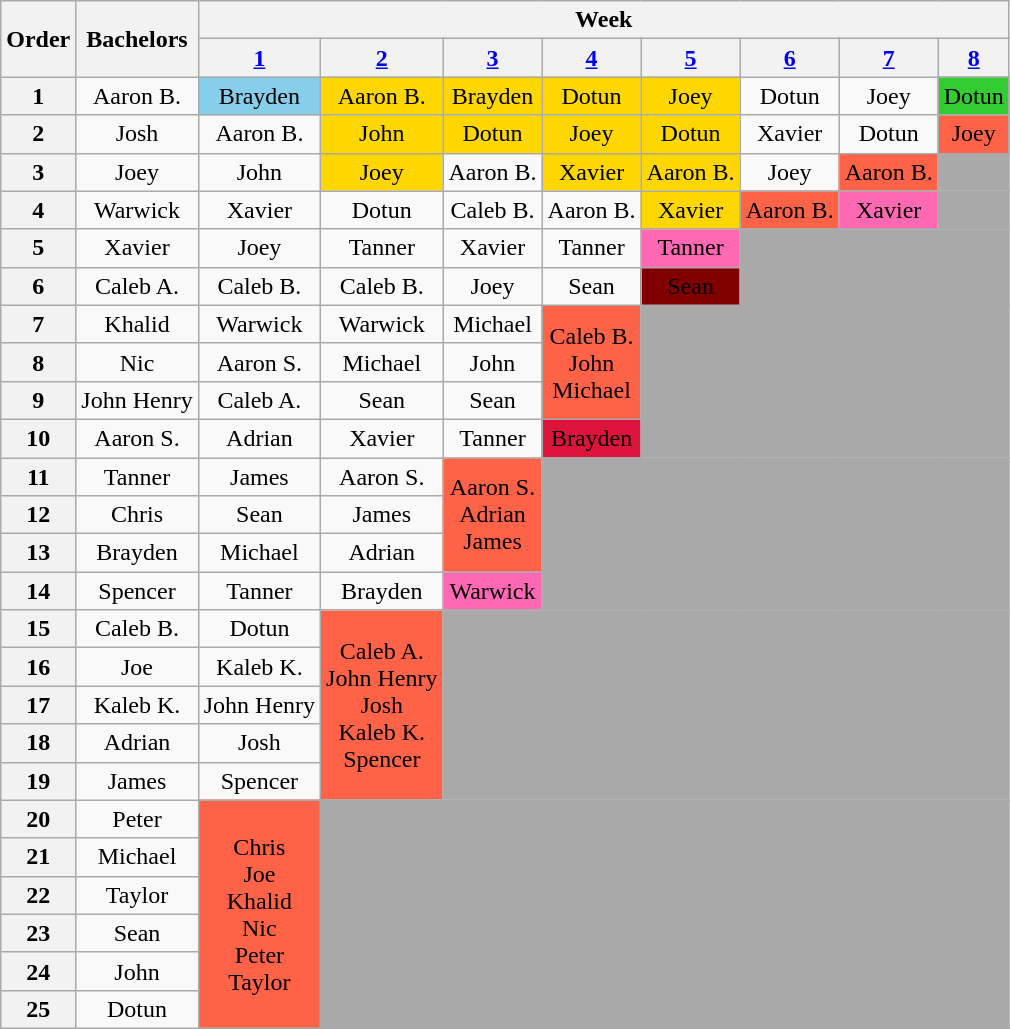<table class="wikitable nowrap" style="text-align:center;">
<tr>
<th rowspan="2">Order</th>
<th rowspan="2">Bachelors</th>
<th colspan="8">Week</th>
</tr>
<tr>
<th><a href='#'>1</a></th>
<th><a href='#'>2</a></th>
<th><a href='#'>3</a></th>
<th><a href='#'>4</a></th>
<th><a href='#'>5</a></th>
<th><a href='#'>6</a></th>
<th><a href='#'>7</a></th>
<th><a href='#'>8</a></th>
</tr>
<tr>
<th>1</th>
<td>Aaron B.</td>
<td bgcolor="skyblue">Brayden</td>
<td bgcolor="gold">Aaron B.</td>
<td bgcolor="gold">Brayden</td>
<td bgcolor="gold">Dotun</td>
<td bgcolor="gold">Joey</td>
<td>Dotun</td>
<td>Joey</td>
<td bgcolor="limegreen">Dotun</td>
</tr>
<tr>
<th>2</th>
<td>Josh</td>
<td>Aaron B.</td>
<td bgcolor="gold">John</td>
<td bgcolor="gold">Dotun</td>
<td bgcolor="gold">Joey</td>
<td bgcolor="gold">Dotun</td>
<td>Xavier</td>
<td>Dotun</td>
<td bgcolor="tomato">Joey</td>
</tr>
<tr>
<th>3</th>
<td>Joey</td>
<td>John</td>
<td bgcolor="gold">Joey</td>
<td>Aaron B.</td>
<td bgcolor="gold">Xavier</td>
<td bgcolor="gold">Aaron B.</td>
<td>Joey</td>
<td bgcolor="tomato">Aaron B.</td>
<td bgcolor="darkgray"></td>
</tr>
<tr>
<th>4</th>
<td>Warwick</td>
<td>Xavier</td>
<td>Dotun</td>
<td>Caleb B.</td>
<td>Aaron B.</td>
<td bgcolor="gold">Xavier</td>
<td bgcolor="tomato">Aaron B.</td>
<td bgcolor="hotpink">Xavier</td>
<td bgcolor="darkgray"></td>
</tr>
<tr>
<th>5</th>
<td>Xavier</td>
<td>Joey</td>
<td>Tanner</td>
<td>Xavier</td>
<td>Tanner</td>
<td bgcolor="hotpink">Tanner</td>
<td colspan="3" rowspan="2" bgcolor="darkgray"></td>
</tr>
<tr>
<th>6</th>
<td>Caleb A.</td>
<td>Caleb B.</td>
<td>Caleb B.</td>
<td>Joey</td>
<td>Sean</td>
<td bgcolor="maroon"><span>Sean</span></td>
</tr>
<tr>
<th>7</th>
<td>Khalid</td>
<td>Warwick</td>
<td>Warwick</td>
<td>Michael</td>
<td rowspan="3" bgcolor="tomato">Caleb B.<br>John<br>Michael</td>
<td colspan="5" rowspan="4" bgcolor="darkgray"></td>
</tr>
<tr>
<th>8</th>
<td>Nic</td>
<td>Aaron S.</td>
<td>Michael</td>
<td>John</td>
</tr>
<tr>
<th>9</th>
<td>John Henry</td>
<td>Caleb A.</td>
<td>Sean</td>
<td>Sean</td>
</tr>
<tr>
<th>10</th>
<td>Aaron S.</td>
<td>Adrian</td>
<td>Xavier</td>
<td>Tanner</td>
<td bgcolor="crimson"><span>Brayden</span></td>
</tr>
<tr>
<th>11</th>
<td>Tanner</td>
<td>James</td>
<td>Aaron S.</td>
<td rowspan="3" bgcolor="tomato">Aaron S.<br>Adrian<br>James</td>
<td colspan="6" rowspan="4" bgcolor="darkgray"></td>
</tr>
<tr>
<th>12</th>
<td>Chris</td>
<td>Sean</td>
<td>James</td>
</tr>
<tr>
<th>13</th>
<td>Brayden</td>
<td>Michael</td>
<td>Adrian</td>
</tr>
<tr>
<th>14</th>
<td>Spencer</td>
<td>Tanner</td>
<td>Brayden</td>
<td bgcolor="hotpink">Warwick</td>
</tr>
<tr>
<th>15</th>
<td>Caleb B.</td>
<td>Dotun</td>
<td rowspan="5" bgcolor="tomato">Caleb A.<br>John Henry<br>Josh<br>Kaleb K.<br>Spencer</td>
<td colspan="7" rowspan="5" bgcolor="darkgray"></td>
</tr>
<tr>
<th>16</th>
<td>Joe</td>
<td>Kaleb K.</td>
</tr>
<tr>
<th>17</th>
<td>Kaleb K.</td>
<td>John Henry</td>
</tr>
<tr>
<th>18</th>
<td>Adrian</td>
<td>Josh</td>
</tr>
<tr>
<th>19</th>
<td>James</td>
<td>Spencer</td>
</tr>
<tr>
<th>20</th>
<td>Peter</td>
<td rowspan="6" bgcolor="tomato">Chris<br>Joe<br>Khalid<br>Nic<br>Peter<br>Taylor</td>
<td colspan="8" rowspan="6" bgcolor="darkgray"></td>
</tr>
<tr>
<th>21</th>
<td>Michael</td>
</tr>
<tr>
<th>22</th>
<td>Taylor</td>
</tr>
<tr>
<th>23</th>
<td>Sean</td>
</tr>
<tr>
<th>24</th>
<td>John</td>
</tr>
<tr>
<th>25</th>
<td>Dotun</td>
</tr>
</table>
